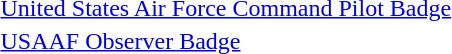<table>
<tr>
<td></td>
<td><a href='#'>United States Air Force Command Pilot Badge</a></td>
</tr>
<tr>
<td></td>
<td><a href='#'>USAAF Observer Badge</a></td>
</tr>
</table>
